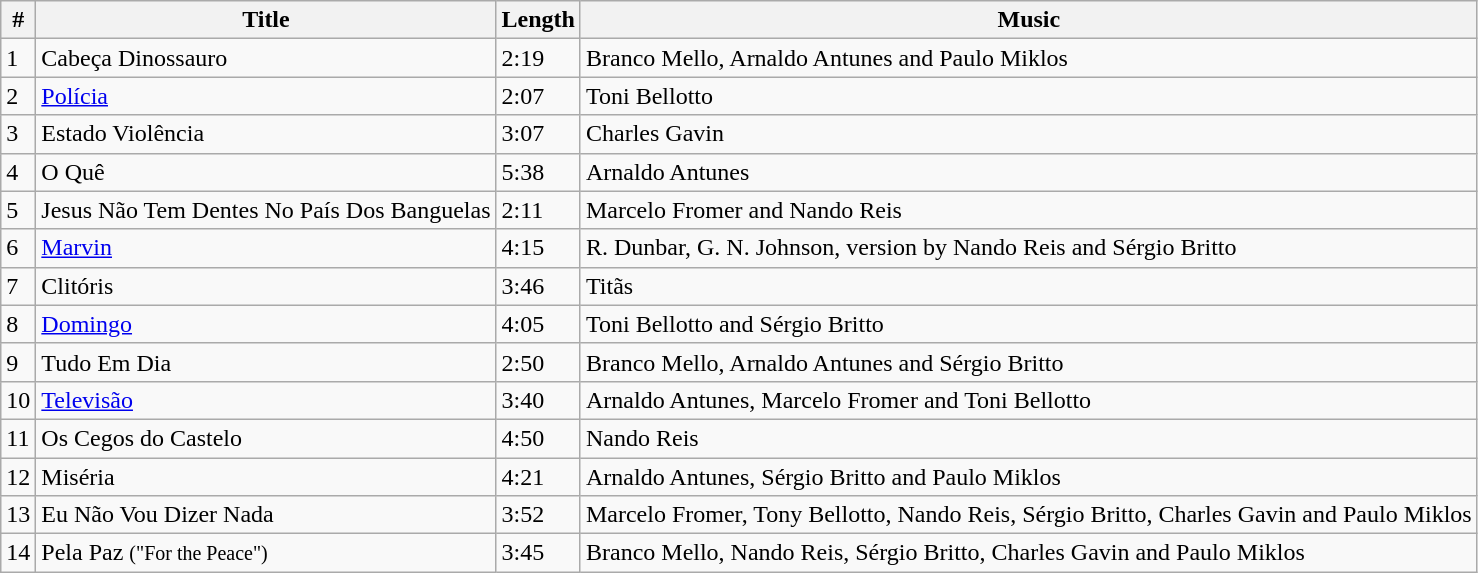<table class="wikitable">
<tr>
<th>#</th>
<th>Title</th>
<th>Length</th>
<th>Music</th>
</tr>
<tr>
<td rowspan="1">1</td>
<td>Cabeça Dinossauro</td>
<td>2:19</td>
<td>Branco Mello, Arnaldo Antunes and Paulo Miklos</td>
</tr>
<tr>
<td rowspan="1">2</td>
<td><a href='#'>Polícia</a></td>
<td>2:07</td>
<td>Toni Bellotto</td>
</tr>
<tr>
<td rowspan="1">3</td>
<td>Estado Violência</td>
<td>3:07</td>
<td>Charles Gavin</td>
</tr>
<tr>
<td rowspan="1">4</td>
<td>O Quê</td>
<td>5:38</td>
<td>Arnaldo Antunes</td>
</tr>
<tr>
<td rowspan="1">5</td>
<td>Jesus Não Tem Dentes No País Dos Banguelas</td>
<td>2:11</td>
<td>Marcelo Fromer and Nando Reis</td>
</tr>
<tr>
<td rowspan="1">6</td>
<td><a href='#'>Marvin</a></td>
<td>4:15</td>
<td>R. Dunbar, G. N. Johnson, version by Nando Reis and Sérgio Britto</td>
</tr>
<tr>
<td rowspan="1">7</td>
<td>Clitóris</td>
<td>3:46</td>
<td>Titãs</td>
</tr>
<tr>
<td rowspan="1">8</td>
<td><a href='#'>Domingo</a></td>
<td>4:05</td>
<td>Toni Bellotto and Sérgio Britto</td>
</tr>
<tr>
<td rowspan="1">9</td>
<td>Tudo Em Dia</td>
<td>2:50</td>
<td>Branco Mello, Arnaldo Antunes and Sérgio Britto</td>
</tr>
<tr>
<td rowspan="1">10</td>
<td><a href='#'>Televisão</a></td>
<td>3:40</td>
<td>Arnaldo Antunes, Marcelo Fromer and Toni Bellotto</td>
</tr>
<tr>
<td rowspan="1">11</td>
<td>Os Cegos do Castelo</td>
<td>4:50</td>
<td>Nando Reis</td>
</tr>
<tr>
<td rowspan="1">12</td>
<td>Miséria</td>
<td>4:21</td>
<td>Arnaldo Antunes, Sérgio Britto and Paulo Miklos</td>
</tr>
<tr>
<td rowspan="1">13</td>
<td>Eu Não Vou Dizer Nada</td>
<td>3:52</td>
<td>Marcelo Fromer, Tony Bellotto, Nando Reis, Sérgio Britto, Charles Gavin and Paulo Miklos</td>
</tr>
<tr>
<td rowspan="1">14</td>
<td>Pela Paz <small>("For the Peace")</small></td>
<td>3:45</td>
<td>Branco Mello, Nando Reis, Sérgio Britto, Charles Gavin and Paulo Miklos</td>
</tr>
</table>
